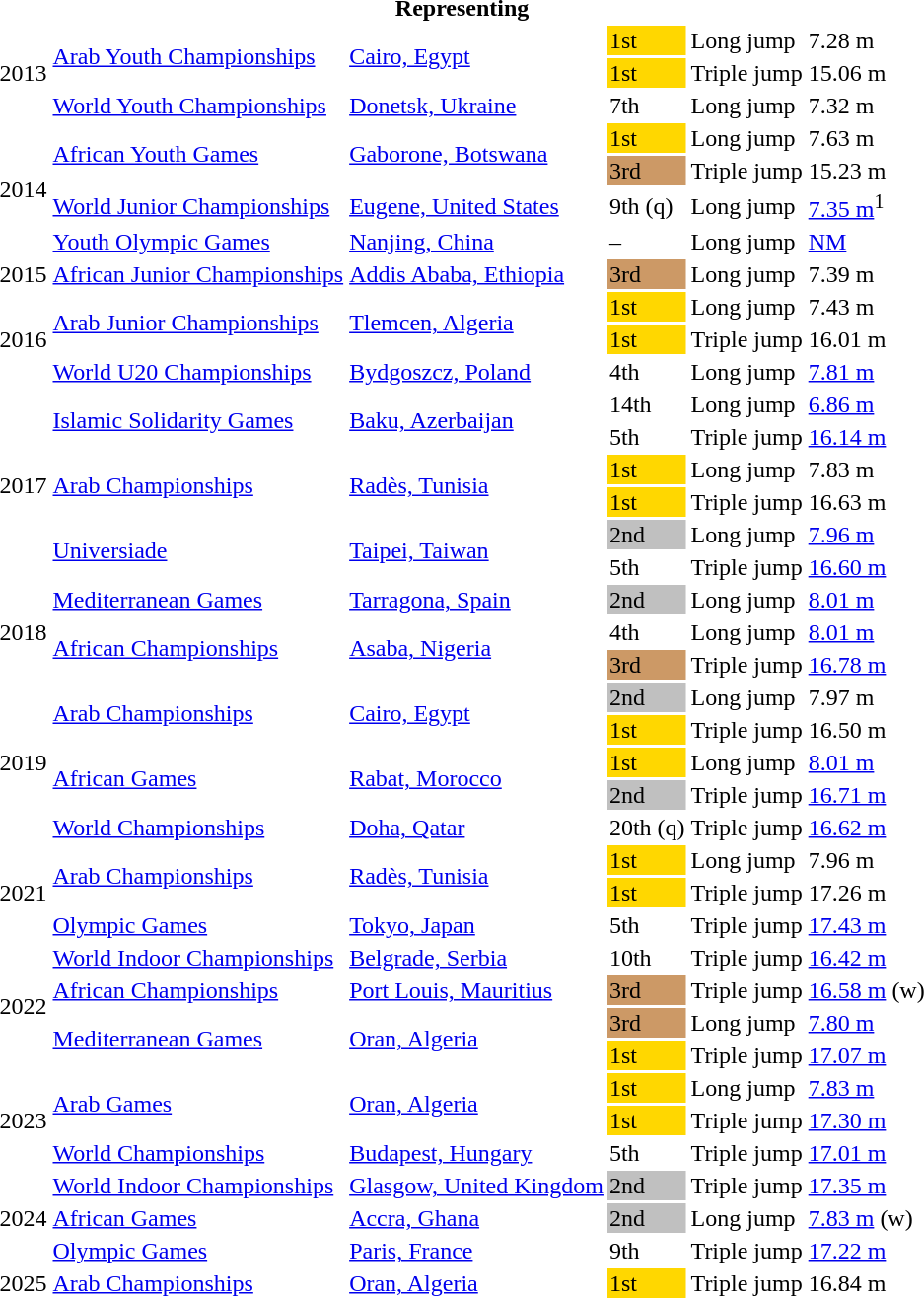<table>
<tr>
<th colspan="6">Representing </th>
</tr>
<tr>
<td rowspan=3>2013</td>
<td rowspan=2><a href='#'>Arab Youth Championships</a></td>
<td rowspan=2><a href='#'>Cairo, Egypt</a></td>
<td bgcolor=gold>1st</td>
<td>Long jump</td>
<td>7.28 m</td>
</tr>
<tr>
<td bgcolor=gold>1st</td>
<td>Triple jump</td>
<td>15.06 m</td>
</tr>
<tr>
<td><a href='#'>World Youth Championships</a></td>
<td><a href='#'>Donetsk, Ukraine</a></td>
<td>7th</td>
<td>Long jump</td>
<td>7.32 m</td>
</tr>
<tr>
<td rowspan=4>2014</td>
<td rowspan=2><a href='#'>African Youth Games</a></td>
<td rowspan=2><a href='#'>Gaborone, Botswana</a></td>
<td bgcolor=gold>1st</td>
<td>Long jump</td>
<td>7.63 m</td>
</tr>
<tr>
<td bgcolor=cc9966>3rd</td>
<td>Triple jump</td>
<td>15.23 m</td>
</tr>
<tr>
<td><a href='#'>World Junior Championships</a></td>
<td><a href='#'>Eugene, United States</a></td>
<td>9th (q)</td>
<td>Long jump</td>
<td><a href='#'>7.35 m</a><sup>1</sup></td>
</tr>
<tr>
<td><a href='#'>Youth Olympic Games</a></td>
<td><a href='#'>Nanjing, China</a></td>
<td>–</td>
<td>Long jump</td>
<td><a href='#'>NM</a></td>
</tr>
<tr>
<td>2015</td>
<td><a href='#'>African Junior Championships</a></td>
<td><a href='#'>Addis Ababa, Ethiopia</a></td>
<td bgcolor=cc9966>3rd</td>
<td>Long jump</td>
<td>7.39 m</td>
</tr>
<tr>
<td rowspan=3>2016</td>
<td rowspan=2><a href='#'>Arab Junior Championships</a></td>
<td rowspan=2><a href='#'>Tlemcen, Algeria</a></td>
<td bgcolor=gold>1st</td>
<td>Long jump</td>
<td>7.43 m</td>
</tr>
<tr>
<td bgcolor=gold>1st</td>
<td>Triple jump</td>
<td>16.01 m</td>
</tr>
<tr>
<td><a href='#'>World U20 Championships</a></td>
<td><a href='#'>Bydgoszcz, Poland</a></td>
<td>4th</td>
<td>Long jump</td>
<td><a href='#'>7.81 m</a></td>
</tr>
<tr>
<td rowspan=6>2017</td>
<td rowspan=2><a href='#'>Islamic Solidarity Games</a></td>
<td rowspan=2><a href='#'>Baku, Azerbaijan</a></td>
<td>14th</td>
<td>Long jump</td>
<td><a href='#'>6.86 m</a></td>
</tr>
<tr>
<td>5th</td>
<td>Triple jump</td>
<td><a href='#'>16.14 m</a></td>
</tr>
<tr>
<td rowspan=2><a href='#'>Arab Championships</a></td>
<td rowspan=2><a href='#'>Radès, Tunisia</a></td>
<td bgcolor=gold>1st</td>
<td>Long jump</td>
<td>7.83 m</td>
</tr>
<tr>
<td bgcolor=gold>1st</td>
<td>Triple jump</td>
<td>16.63 m</td>
</tr>
<tr>
<td rowspan=2><a href='#'>Universiade</a></td>
<td rowspan=2><a href='#'>Taipei, Taiwan</a></td>
<td bgcolor=silver>2nd</td>
<td>Long jump</td>
<td><a href='#'>7.96 m</a></td>
</tr>
<tr>
<td>5th</td>
<td>Triple jump</td>
<td><a href='#'>16.60 m</a></td>
</tr>
<tr>
<td rowspan=3>2018</td>
<td><a href='#'>Mediterranean Games</a></td>
<td><a href='#'>Tarragona, Spain</a></td>
<td bgcolor=silver>2nd</td>
<td>Long jump</td>
<td><a href='#'>8.01 m</a></td>
</tr>
<tr>
<td rowspan=2><a href='#'>African Championships</a></td>
<td rowspan=2><a href='#'>Asaba, Nigeria</a></td>
<td>4th</td>
<td>Long jump</td>
<td><a href='#'>8.01 m</a></td>
</tr>
<tr>
<td bgcolor=cc9966>3rd</td>
<td>Triple jump</td>
<td><a href='#'>16.78 m</a></td>
</tr>
<tr>
<td rowspan=5>2019</td>
<td rowspan=2><a href='#'>Arab Championships</a></td>
<td rowspan=2><a href='#'>Cairo, Egypt</a></td>
<td bgcolor=silver>2nd</td>
<td>Long jump</td>
<td>7.97 m</td>
</tr>
<tr>
<td bgcolor=gold>1st</td>
<td>Triple jump</td>
<td>16.50 m</td>
</tr>
<tr>
<td rowspan=2><a href='#'>African Games</a></td>
<td rowspan=2><a href='#'>Rabat, Morocco</a></td>
<td bgcolor=gold>1st</td>
<td>Long jump</td>
<td><a href='#'>8.01 m</a></td>
</tr>
<tr>
<td bgcolor=silver>2nd</td>
<td>Triple jump</td>
<td><a href='#'>16.71 m</a></td>
</tr>
<tr>
<td><a href='#'>World Championships</a></td>
<td><a href='#'>Doha, Qatar</a></td>
<td>20th (q)</td>
<td>Triple jump</td>
<td><a href='#'>16.62 m</a></td>
</tr>
<tr>
<td rowspan=3>2021</td>
<td rowspan=2><a href='#'>Arab Championships</a></td>
<td rowspan=2><a href='#'>Radès, Tunisia</a></td>
<td bgcolor=gold>1st</td>
<td>Long jump</td>
<td>7.96 m</td>
</tr>
<tr>
<td bgcolor=gold>1st</td>
<td>Triple jump</td>
<td>17.26 m</td>
</tr>
<tr>
<td><a href='#'>Olympic Games</a></td>
<td><a href='#'>Tokyo, Japan</a></td>
<td>5th</td>
<td>Triple jump</td>
<td><a href='#'>17.43 m</a></td>
</tr>
<tr>
<td rowspan=4>2022</td>
<td><a href='#'>World Indoor Championships</a></td>
<td><a href='#'>Belgrade, Serbia</a></td>
<td>10th</td>
<td>Triple jump</td>
<td><a href='#'>16.42 m</a></td>
</tr>
<tr>
<td><a href='#'>African Championships</a></td>
<td><a href='#'>Port Louis, Mauritius</a></td>
<td bgcolor=cc9966>3rd</td>
<td>Triple jump</td>
<td><a href='#'>16.58 m</a> (w)</td>
</tr>
<tr>
<td rowspan=2><a href='#'>Mediterranean Games</a></td>
<td rowspan=2><a href='#'>Oran, Algeria</a></td>
<td bgcolor=cc9966>3rd</td>
<td>Long jump</td>
<td><a href='#'>7.80 m</a></td>
</tr>
<tr>
<td bgcolor=gold>1st</td>
<td>Triple jump</td>
<td><a href='#'>17.07 m</a></td>
</tr>
<tr>
<td rowspan=3>2023</td>
<td rowspan=2><a href='#'>Arab Games</a></td>
<td rowspan=2><a href='#'>Oran, Algeria</a></td>
<td bgcolor=gold>1st</td>
<td>Long jump</td>
<td><a href='#'>7.83 m</a></td>
</tr>
<tr>
<td bgcolor=gold>1st</td>
<td>Triple jump</td>
<td><a href='#'>17.30 m</a></td>
</tr>
<tr>
<td><a href='#'>World Championships</a></td>
<td><a href='#'>Budapest, Hungary</a></td>
<td>5th</td>
<td>Triple jump</td>
<td><a href='#'>17.01 m</a></td>
</tr>
<tr>
<td rowspan=3>2024</td>
<td><a href='#'>World Indoor Championships</a></td>
<td><a href='#'>Glasgow, United Kingdom</a></td>
<td bgcolor=silver>2nd</td>
<td>Triple jump</td>
<td><a href='#'>17.35 m</a></td>
</tr>
<tr>
<td><a href='#'>African Games</a></td>
<td><a href='#'>Accra, Ghana</a></td>
<td bgcolor=silver>2nd</td>
<td>Long jump</td>
<td><a href='#'>7.83 m</a> (w)</td>
</tr>
<tr>
<td><a href='#'>Olympic Games</a></td>
<td><a href='#'>Paris, France</a></td>
<td>9th</td>
<td>Triple jump</td>
<td><a href='#'>17.22 m</a></td>
</tr>
<tr>
<td>2025</td>
<td><a href='#'>Arab Championships</a></td>
<td><a href='#'>Oran, Algeria</a></td>
<td bgcolor=gold>1st</td>
<td>Triple jump</td>
<td>16.84 m</td>
</tr>
</table>
